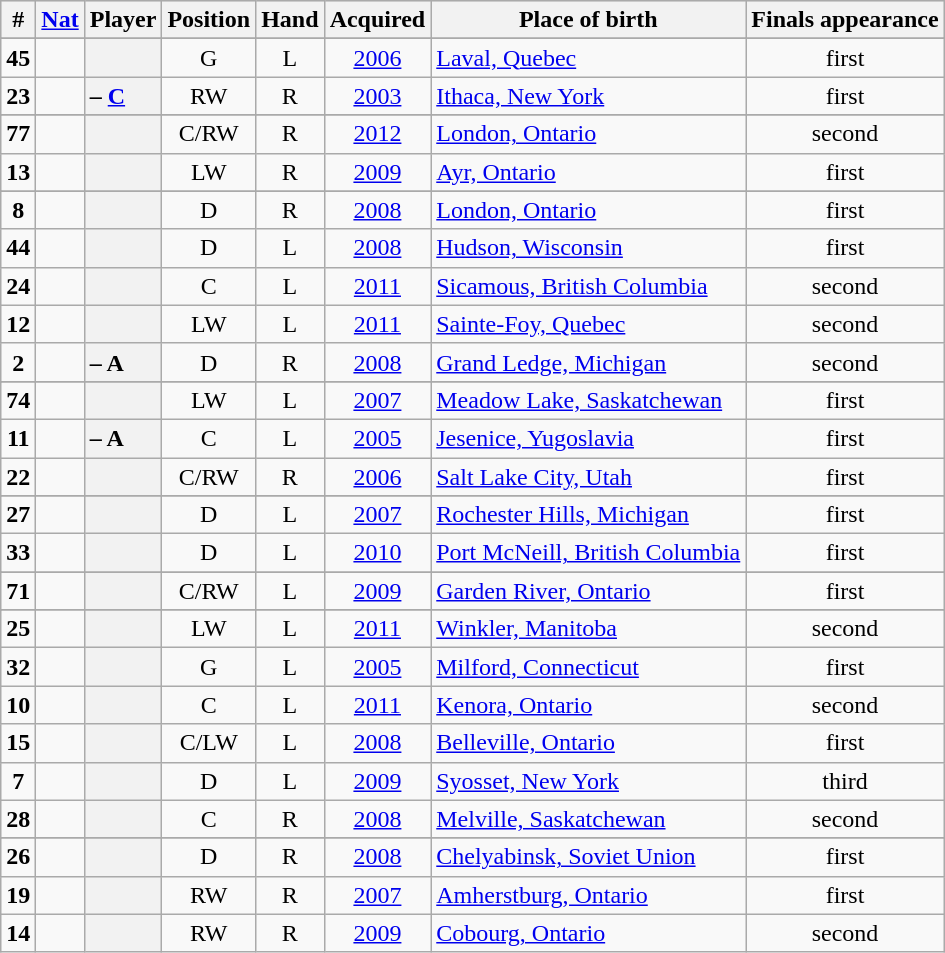<table class="sortable wikitable plainrowheaders" style="text-align:center;">
<tr style="background:#ddd;">
<th scope="col">#</th>
<th scope="col"><a href='#'>Nat</a></th>
<th scope="col">Player</th>
<th scope="col">Position</th>
<th scope="col">Hand</th>
<th scope="col">Acquired</th>
<th scope="col" class="unsortable">Place of birth</th>
<th scope="col" class="unsortable">Finals appearance</th>
</tr>
<tr>
</tr>
<tr>
<td><strong>45</strong></td>
<td></td>
<th scope="row" style="text-align:left;"></th>
<td>G</td>
<td>L</td>
<td><a href='#'>2006</a></td>
<td style="text-align:left;"><a href='#'>Laval, Quebec</a></td>
<td>first</td>
</tr>
<tr>
<td><strong>23</strong></td>
<td></td>
<th scope="row" style="text-align:left;"> – <strong><a href='#'>C</a></strong></th>
<td>RW</td>
<td>R</td>
<td><a href='#'>2003</a></td>
<td style="text-align:left;"><a href='#'>Ithaca, New York</a></td>
<td>first</td>
</tr>
<tr>
</tr>
<tr>
<td><strong>77</strong></td>
<td></td>
<th scope="row" style="text-align:left;"></th>
<td>C/RW</td>
<td>R</td>
<td><a href='#'>2012</a></td>
<td style="text-align:left;"><a href='#'>London, Ontario</a></td>
<td>second </td>
</tr>
<tr>
<td><strong>13</strong></td>
<td></td>
<th scope="row" style="text-align:left;"></th>
<td>LW</td>
<td>R</td>
<td><a href='#'>2009</a></td>
<td style="text-align:left;"><a href='#'>Ayr, Ontario</a></td>
<td>first</td>
</tr>
<tr>
</tr>
<tr>
<td><strong>8</strong></td>
<td></td>
<th scope="row" style="text-align:left;"></th>
<td>D</td>
<td>R</td>
<td><a href='#'>2008</a></td>
<td style="text-align:left;"><a href='#'>London, Ontario</a></td>
<td>first</td>
</tr>
<tr>
<td><strong>44</strong></td>
<td></td>
<th scope="row" style="text-align:left;"></th>
<td>D</td>
<td>L</td>
<td><a href='#'>2008</a></td>
<td style="text-align:left;"><a href='#'>Hudson, Wisconsin</a></td>
<td>first</td>
</tr>
<tr>
<td><strong>24</strong></td>
<td></td>
<th scope="row" style="text-align:left;"></th>
<td>C</td>
<td>L</td>
<td><a href='#'>2011</a></td>
<td style="text-align:left;"><a href='#'>Sicamous, British Columbia</a></td>
<td>second </td>
</tr>
<tr>
<td><strong>12</strong></td>
<td></td>
<th scope="row" style="text-align:left;"></th>
<td>LW</td>
<td>L</td>
<td><a href='#'>2011</a></td>
<td style="text-align:left;"><a href='#'>Sainte-Foy, Quebec</a></td>
<td>second </td>
</tr>
<tr>
<td><strong>2</strong></td>
<td></td>
<th scope="row" style="text-align:left;"> – <strong>A</strong></th>
<td>D</td>
<td>R</td>
<td><a href='#'>2008</a></td>
<td style="text-align:left;"><a href='#'>Grand Ledge, Michigan</a></td>
<td>second </td>
</tr>
<tr>
</tr>
<tr>
<td><strong>74</strong></td>
<td></td>
<th scope="row" style="text-align:left;"></th>
<td>LW</td>
<td>L</td>
<td><a href='#'>2007</a></td>
<td style="text-align:left;"><a href='#'>Meadow Lake, Saskatchewan</a></td>
<td>first</td>
</tr>
<tr>
<td><strong>11</strong></td>
<td></td>
<th scope="row" style="text-align:left;"> – <strong>A</strong></th>
<td>C</td>
<td>L</td>
<td><a href='#'>2005</a></td>
<td style="text-align:left;"><a href='#'>Jesenice, Yugoslavia</a></td>
<td>first</td>
</tr>
<tr>
<td><strong>22</strong></td>
<td></td>
<th scope="row" style="text-align:left;"></th>
<td>C/RW</td>
<td>R</td>
<td><a href='#'>2006</a></td>
<td style="text-align:left;"><a href='#'>Salt Lake City, Utah</a></td>
<td>first</td>
</tr>
<tr>
</tr>
<tr>
<td><strong>27</strong></td>
<td></td>
<th scope="row" style="text-align:left;"></th>
<td>D</td>
<td>L</td>
<td><a href='#'>2007</a></td>
<td style="text-align:left;"><a href='#'>Rochester Hills, Michigan</a></td>
<td>first</td>
</tr>
<tr>
<td><strong>33</strong></td>
<td></td>
<th scope="row" style="text-align:left;"></th>
<td>D</td>
<td>L</td>
<td><a href='#'>2010</a></td>
<td style="text-align:left;"><a href='#'>Port McNeill, British Columbia</a></td>
<td>first</td>
</tr>
<tr>
</tr>
<tr>
<td><strong>71</strong></td>
<td></td>
<th scope="row" style="text-align:left;"></th>
<td>C/RW</td>
<td>L</td>
<td><a href='#'>2009</a></td>
<td style="text-align:left;"><a href='#'>Garden River, Ontario</a></td>
<td>first</td>
</tr>
<tr>
</tr>
<tr>
<td><strong>25</strong></td>
<td></td>
<th scope="row" style="text-align:left;"></th>
<td>LW</td>
<td>L</td>
<td><a href='#'>2011</a></td>
<td style="text-align:left;"><a href='#'>Winkler, Manitoba</a></td>
<td>second </td>
</tr>
<tr>
<td><strong>32</strong></td>
<td></td>
<th scope="row" style="text-align:left;"></th>
<td>G</td>
<td>L</td>
<td><a href='#'>2005</a></td>
<td style="text-align:left;"><a href='#'>Milford, Connecticut</a></td>
<td>first</td>
</tr>
<tr>
<td><strong>10</strong></td>
<td></td>
<th scope="row" style="text-align:left;"></th>
<td>C</td>
<td>L</td>
<td><a href='#'>2011</a></td>
<td style="text-align:left;"><a href='#'>Kenora, Ontario</a></td>
<td>second </td>
</tr>
<tr>
<td><strong>15</strong></td>
<td></td>
<th scope="row" style="text-align:left;"></th>
<td>C/LW</td>
<td>L</td>
<td><a href='#'>2008</a></td>
<td style="text-align:left;"><a href='#'>Belleville, Ontario</a></td>
<td>first</td>
</tr>
<tr>
<td><strong>7</strong></td>
<td></td>
<th scope="row" style="text-align:left;"></th>
<td>D</td>
<td>L</td>
<td><a href='#'>2009</a></td>
<td style="text-align:left;"><a href='#'>Syosset, New York</a></td>
<td>third </td>
</tr>
<tr>
<td><strong>28</strong></td>
<td></td>
<th scope="row" style="text-align:left;"></th>
<td>C</td>
<td>R</td>
<td><a href='#'>2008</a></td>
<td style="text-align:left;"><a href='#'>Melville, Saskatchewan</a></td>
<td>second </td>
</tr>
<tr>
</tr>
<tr>
<td><strong>26</strong></td>
<td></td>
<th scope="row" style="text-align:left;"></th>
<td>D</td>
<td>R</td>
<td><a href='#'>2008</a></td>
<td style="text-align:left;"><a href='#'>Chelyabinsk, Soviet Union</a></td>
<td>first</td>
</tr>
<tr>
<td><strong>19</strong></td>
<td></td>
<th scope="row" style="text-align:left;"></th>
<td>RW</td>
<td>R</td>
<td><a href='#'>2007</a></td>
<td style="text-align:left;"><a href='#'>Amherstburg, Ontario</a></td>
<td>first</td>
</tr>
<tr>
<td><strong>14</strong></td>
<td></td>
<th scope="row" style="text-align:left;"></th>
<td>RW</td>
<td>R</td>
<td><a href='#'>2009</a></td>
<td style="text-align:left;"><a href='#'>Cobourg, Ontario</a></td>
<td>second </td>
</tr>
</table>
